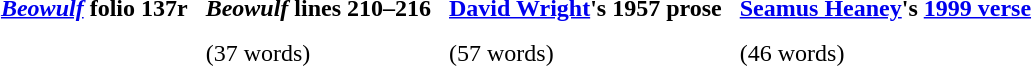<table cellpadding=5 style="margin:1em auto;">
<tr>
<th><em><a href='#'>Beowulf</a></em> folio 137r</th>
<th><em>Beowulf</em> lines 210–216</th>
<th><a href='#'>David Wright</a>'s 1957 prose</th>
<th><a href='#'>Seamus Heaney</a>'s <a href='#'>1999 verse</a></th>
</tr>
<tr style="vertical-align: top;">
<td></td>
<td> (37 words)</td>
<td> (57 words)</td>
<td> (46 words)</td>
</tr>
</table>
